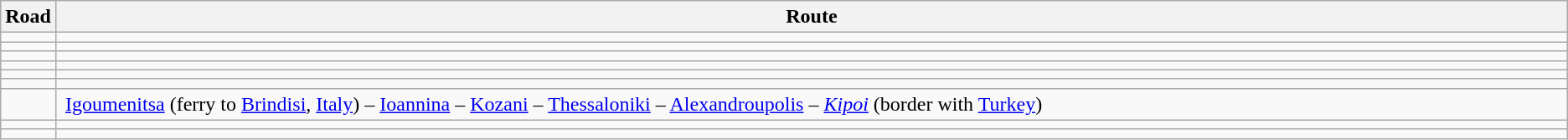<table class=wikitable>
<tr>
<th>Road</th>
<th style="width:100%">Route</th>
</tr>
<tr>
<td style="text-align:center;vertical-align:top"></td>
<td></td>
</tr>
<tr>
<td style="text-align:center;vertical-align:top"></td>
<td></td>
</tr>
<tr>
<td style="text-align:center;vertical-align:top"></td>
<td></td>
</tr>
<tr>
<td style="text-align:center;vertical-align:top"></td>
<td></td>
</tr>
<tr>
<td style="text-align:center;vertical-align:top"></td>
<td></td>
</tr>
<tr>
<td style="text-align:center;vertical-align:top"></td>
<td></td>
</tr>
<tr>
<td style="text-align:center;vertical-align:top"></td>
<td> <a href='#'>Igoumenitsa</a> (ferry to <a href='#'>Brindisi</a>, <a href='#'>Italy</a>) – <a href='#'>Ioannina</a> – <a href='#'>Kozani</a> – <a href='#'>Thessaloniki</a> – <a href='#'>Alexandroupolis</a> – <em><a href='#'>Kipoi</a></em> (border with <a href='#'>Turkey</a>)</td>
</tr>
<tr>
<td style="text-align:center;vertical-align:top"></td>
<td></td>
</tr>
<tr>
<td style="text-align:center;vertical-align:top"></td>
<td></td>
</tr>
</table>
